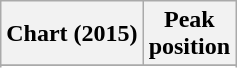<table class="wikitable sortable plainrowheaders" style="text-align:center;">
<tr>
<th scope="col">Chart (2015)</th>
<th scope="col">Peak<br>position</th>
</tr>
<tr>
</tr>
<tr>
</tr>
</table>
